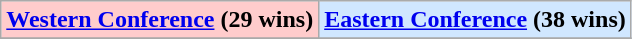<table class="wikitable sortable">
<tr>
<th style="background:#fcc;"><a href='#'>Western Conference</a> (29 wins)</th>
<th style="background:#d0e7ff;"><a href='#'>Eastern Conference</a> (38 wins)</th>
</tr>
<tr Team Lebron: 5 Team Other: 1>
</tr>
</table>
